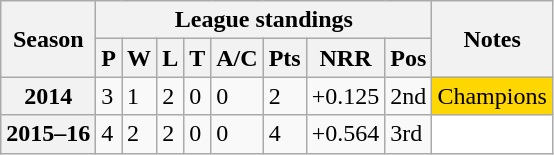<table class="wikitable sortable">
<tr>
<th scope="col" rowspan="2">Season</th>
<th scope="col" colspan="8">League standings</th>
<th scope="col" rowspan="2">Notes</th>
</tr>
<tr>
<th scope="col">P</th>
<th scope="col">W</th>
<th scope="col">L</th>
<th scope="col">T</th>
<th scope="col">A/C</th>
<th scope="col">Pts</th>
<th scope="col">NRR</th>
<th scope="col">Pos</th>
</tr>
<tr>
<th scope="row">2014</th>
<td>3</td>
<td>1</td>
<td>2</td>
<td>0</td>
<td>0</td>
<td>2</td>
<td>+0.125</td>
<td>2nd</td>
<td style="background: gold;">Champions</td>
</tr>
<tr>
<th scope="row">2015–16</th>
<td>4</td>
<td>2</td>
<td>2</td>
<td>0</td>
<td>0</td>
<td>4</td>
<td>+0.564</td>
<td>3rd</td>
<td style="background: white;"></td>
</tr>
</table>
